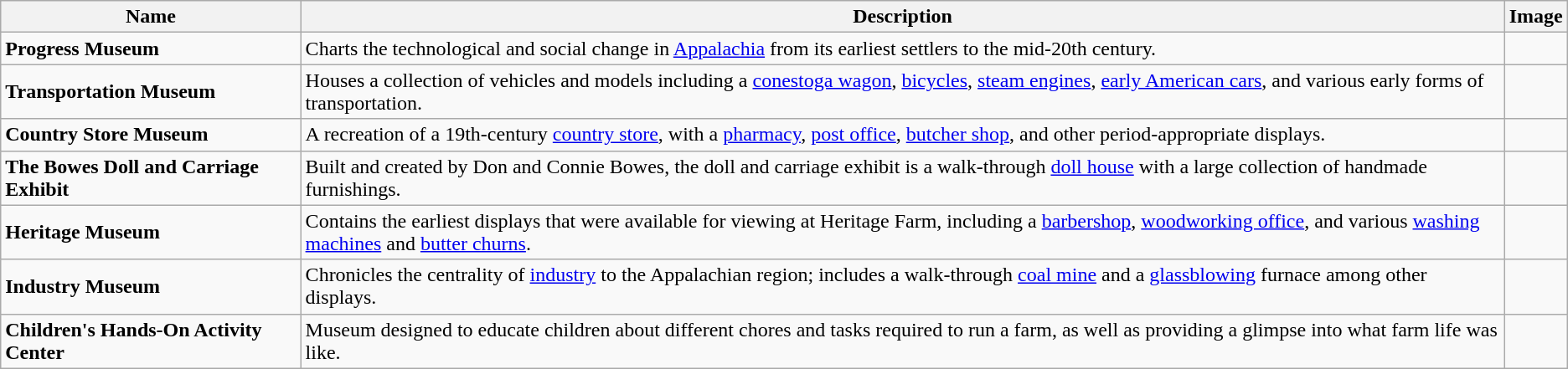<table class="wikitable">
<tr>
<th>Name</th>
<th>Description</th>
<th>Image</th>
</tr>
<tr>
<td><strong>Progress Museum</strong></td>
<td>Charts the technological and social change in <a href='#'>Appalachia</a> from its earliest settlers to the mid-20th century.</td>
<td></td>
</tr>
<tr>
<td><strong>Transportation Museum</strong></td>
<td>Houses a collection of vehicles and models including a <a href='#'>conestoga wagon</a>, <a href='#'>bicycles</a>, <a href='#'>steam engines</a>, <a href='#'>early American cars</a>, and various early forms of transportation.</td>
<td></td>
</tr>
<tr>
<td><strong>Country Store Museum</strong></td>
<td>A recreation of a 19th-century <a href='#'>country store</a>, with a <a href='#'>pharmacy</a>, <a href='#'>post office</a>, <a href='#'>butcher shop</a>, and other period-appropriate displays.</td>
<td></td>
</tr>
<tr>
<td><strong>The Bowes Doll and Carriage Exhibit</strong></td>
<td>Built and created by Don and Connie Bowes, the doll and carriage exhibit is a walk-through <a href='#'>doll house</a> with a large collection of handmade furnishings.</td>
<td></td>
</tr>
<tr>
<td><strong>Heritage Museum</strong></td>
<td>Contains the earliest displays that were available for viewing at Heritage Farm, including a <a href='#'>barbershop</a>, <a href='#'>woodworking office</a>, and various <a href='#'>washing machines</a> and <a href='#'>butter churns</a>.</td>
<td></td>
</tr>
<tr>
<td><strong>Industry Museum</strong></td>
<td>Chronicles the centrality of <a href='#'>industry</a> to the Appalachian region; includes a walk-through <a href='#'>coal mine</a> and a <a href='#'>glassblowing</a> furnace among other displays.</td>
<td></td>
</tr>
<tr>
<td><strong>Children's Hands-On Activity Center</strong></td>
<td>Museum designed to educate children about different chores and tasks required to run a farm, as well as providing a glimpse into what farm life was like.</td>
<td></td>
</tr>
</table>
